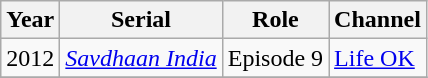<table class="wikitable sortable">
<tr>
<th>Year</th>
<th>Serial</th>
<th>Role</th>
<th>Channel</th>
</tr>
<tr>
<td>2012</td>
<td><em><a href='#'>Savdhaan India</a></em></td>
<td>Episode 9</td>
<td><a href='#'>Life OK</a></td>
</tr>
<tr>
</tr>
</table>
